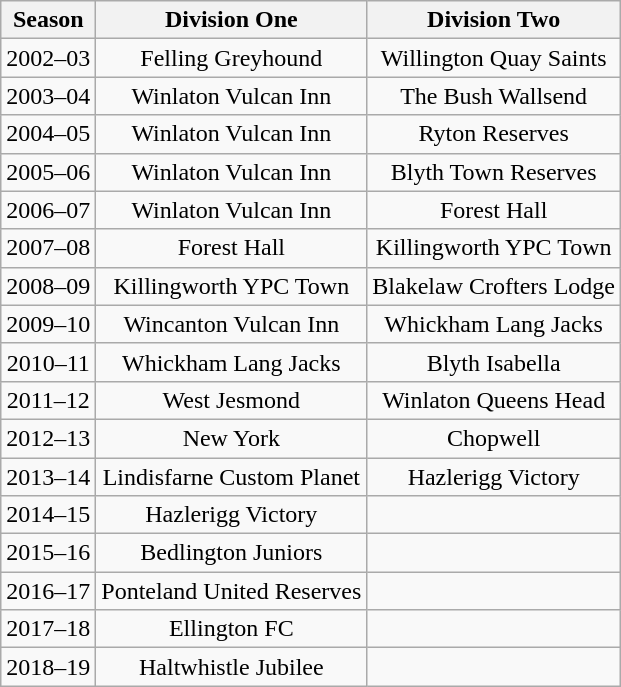<table class="wikitable" style="text-align: center">
<tr>
<th>Season</th>
<th>Division One</th>
<th>Division Two</th>
</tr>
<tr>
<td>2002–03</td>
<td>Felling Greyhound</td>
<td>Willington Quay Saints</td>
</tr>
<tr>
<td>2003–04</td>
<td>Winlaton Vulcan Inn</td>
<td>The Bush Wallsend</td>
</tr>
<tr>
<td>2004–05</td>
<td>Winlaton Vulcan Inn</td>
<td>Ryton Reserves</td>
</tr>
<tr>
<td>2005–06</td>
<td>Winlaton Vulcan Inn</td>
<td>Blyth Town Reserves</td>
</tr>
<tr>
<td>2006–07</td>
<td>Winlaton Vulcan Inn</td>
<td>Forest Hall</td>
</tr>
<tr>
<td>2007–08</td>
<td>Forest Hall</td>
<td>Killingworth YPC Town</td>
</tr>
<tr>
<td>2008–09</td>
<td>Killingworth YPC Town</td>
<td>Blakelaw Crofters Lodge</td>
</tr>
<tr>
<td>2009–10</td>
<td>Wincanton Vulcan Inn</td>
<td>Whickham Lang Jacks</td>
</tr>
<tr>
<td>2010–11</td>
<td>Whickham Lang Jacks</td>
<td>Blyth Isabella</td>
</tr>
<tr>
<td>2011–12</td>
<td>West Jesmond</td>
<td>Winlaton Queens Head</td>
</tr>
<tr>
<td>2012–13</td>
<td>New York</td>
<td>Chopwell</td>
</tr>
<tr>
<td>2013–14</td>
<td>Lindisfarne Custom Planet</td>
<td>Hazlerigg Victory</td>
</tr>
<tr>
<td>2014–15</td>
<td>Hazlerigg Victory</td>
</tr>
<tr>
<td>2015–16</td>
<td>Bedlington Juniors</td>
<td></td>
</tr>
<tr>
<td>2016–17</td>
<td>Ponteland United Reserves</td>
<td></td>
</tr>
<tr>
<td>2017–18</td>
<td>Ellington FC</td>
<td></td>
</tr>
<tr>
<td>2018–19</td>
<td>Haltwhistle Jubilee</td>
<td></td>
</tr>
</table>
